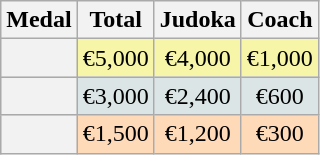<table class=wikitable style="text-align:center;">
<tr>
<th>Medal</th>
<th>Total</th>
<th>Judoka</th>
<th>Coach</th>
</tr>
<tr bgcolor=F7F6A8>
<th></th>
<td>€5,000</td>
<td>€4,000</td>
<td>€1,000</td>
</tr>
<tr bgcolor=DCE5E5>
<th></th>
<td>€3,000</td>
<td>€2,400</td>
<td>€600</td>
</tr>
<tr bgcolor=FFDAB9>
<th></th>
<td>€1,500</td>
<td>€1,200</td>
<td>€300</td>
</tr>
</table>
